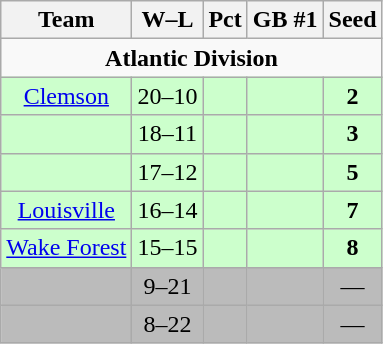<table class="wikitable" style="float:left; margin-right:1em; text-align:center;">
<tr>
<th>Team</th>
<th>W–L</th>
<th>Pct</th>
<th>GB #1</th>
<th>Seed<br></th>
</tr>
<tr>
<td colspan="7" align="center"><strong>Atlantic Division</strong></td>
</tr>
<tr bgcolor=ccffcc>
<td><a href='#'>Clemson</a></td>
<td>20–10</td>
<td></td>
<td></td>
<td><strong>2</strong></td>
</tr>
<tr bgcolor=ccffcc>
<td></td>
<td>18–11</td>
<td></td>
<td></td>
<td><strong>3</strong></td>
</tr>
<tr bgcolor=ccffcc>
<td></td>
<td>17–12</td>
<td></td>
<td></td>
<td><strong>5</strong></td>
</tr>
<tr bgcolor=ccffcc>
<td><a href='#'>Louisville</a></td>
<td>16–14</td>
<td></td>
<td></td>
<td><strong>7</strong></td>
</tr>
<tr bgcolor=ccffcc>
<td><a href='#'>Wake Forest</a></td>
<td>15–15</td>
<td></td>
<td></td>
<td><strong>8</strong></td>
</tr>
<tr bgcolor=bbbbbb>
<td></td>
<td>9–21</td>
<td></td>
<td></td>
<td>—</td>
</tr>
<tr bgcolor=bbbbbb>
<td></td>
<td>8–22</td>
<td></td>
<td></td>
<td>—</td>
</tr>
</table>
